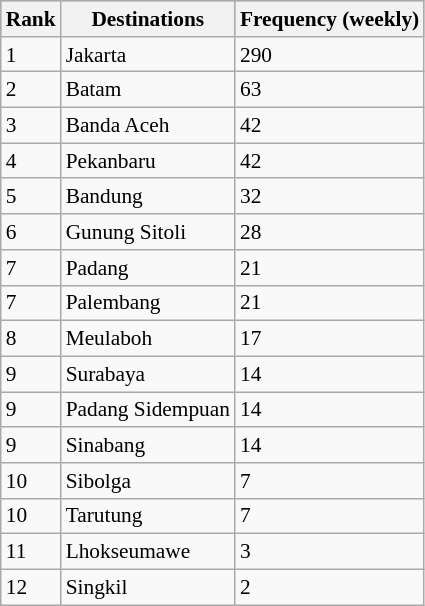<table class="wikitable sortable" style="font-size:89%; align=center;">
<tr style="background:darkgrey;">
<th>Rank</th>
<th>Destinations</th>
<th>Frequency (weekly)</th>
</tr>
<tr>
<td>1</td>
<td> Jakarta</td>
<td>290</td>
</tr>
<tr>
<td>2</td>
<td> Batam</td>
<td>63</td>
</tr>
<tr>
<td>3</td>
<td> Banda Aceh</td>
<td>42</td>
</tr>
<tr>
<td>4</td>
<td> Pekanbaru</td>
<td>42</td>
</tr>
<tr>
<td>5</td>
<td> Bandung</td>
<td>32</td>
</tr>
<tr>
<td>6</td>
<td> Gunung Sitoli</td>
<td>28</td>
</tr>
<tr>
<td>7</td>
<td> Padang</td>
<td>21</td>
</tr>
<tr>
<td>7</td>
<td> Palembang</td>
<td>21</td>
</tr>
<tr>
<td>8</td>
<td> Meulaboh</td>
<td>17</td>
</tr>
<tr>
<td>9</td>
<td> Surabaya</td>
<td>14</td>
</tr>
<tr>
<td>9</td>
<td> Padang Sidempuan</td>
<td>14</td>
</tr>
<tr>
<td>9</td>
<td> Sinabang</td>
<td>14</td>
</tr>
<tr>
<td>10</td>
<td> Sibolga</td>
<td>7</td>
</tr>
<tr>
<td>10</td>
<td> Tarutung</td>
<td>7</td>
</tr>
<tr>
<td>11</td>
<td> Lhokseumawe</td>
<td>3</td>
</tr>
<tr>
<td>12</td>
<td> Singkil</td>
<td>2</td>
</tr>
</table>
